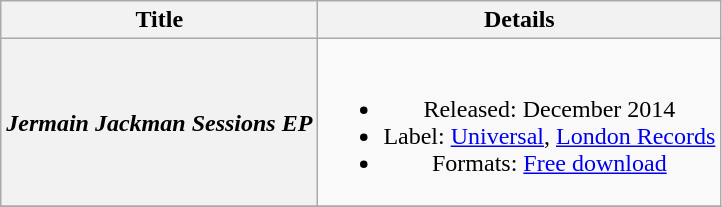<table class="wikitable plainrowheaders" style="text-align:center;">
<tr>
<th scope="col">Title</th>
<th scope="col">Details</th>
</tr>
<tr>
<th scope="row"><em>Jermain Jackman Sessions EP</em></th>
<td><br><ul><li>Released: December 2014</li><li>Label: <a href='#'>Universal</a>, <a href='#'>London Records</a></li><li>Formats: <a href='#'>Free download</a></li></ul></td>
</tr>
<tr>
</tr>
</table>
